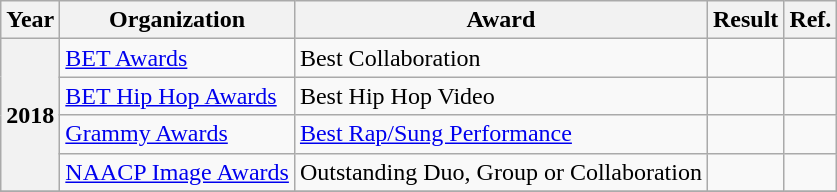<table class="wikitable">
<tr>
<th>Year</th>
<th>Organization</th>
<th>Award</th>
<th>Result</th>
<th>Ref.</th>
</tr>
<tr>
<th scope="row" rowspan="4">2018</th>
<td><a href='#'>BET Awards</a></td>
<td>Best Collaboration</td>
<td></td>
<td style="text-align:center;"></td>
</tr>
<tr>
<td><a href='#'>BET Hip Hop Awards</a></td>
<td>Best Hip Hop Video</td>
<td></td>
<td style="text-align:center;"></td>
</tr>
<tr>
<td><a href='#'>Grammy Awards</a></td>
<td><a href='#'>Best Rap/Sung Performance</a></td>
<td></td>
<td style="text-align:center;"></td>
</tr>
<tr>
<td><a href='#'>NAACP Image Awards</a></td>
<td>Outstanding Duo, Group or Collaboration</td>
<td></td>
<td style="text-align:center;"></td>
</tr>
<tr>
</tr>
</table>
